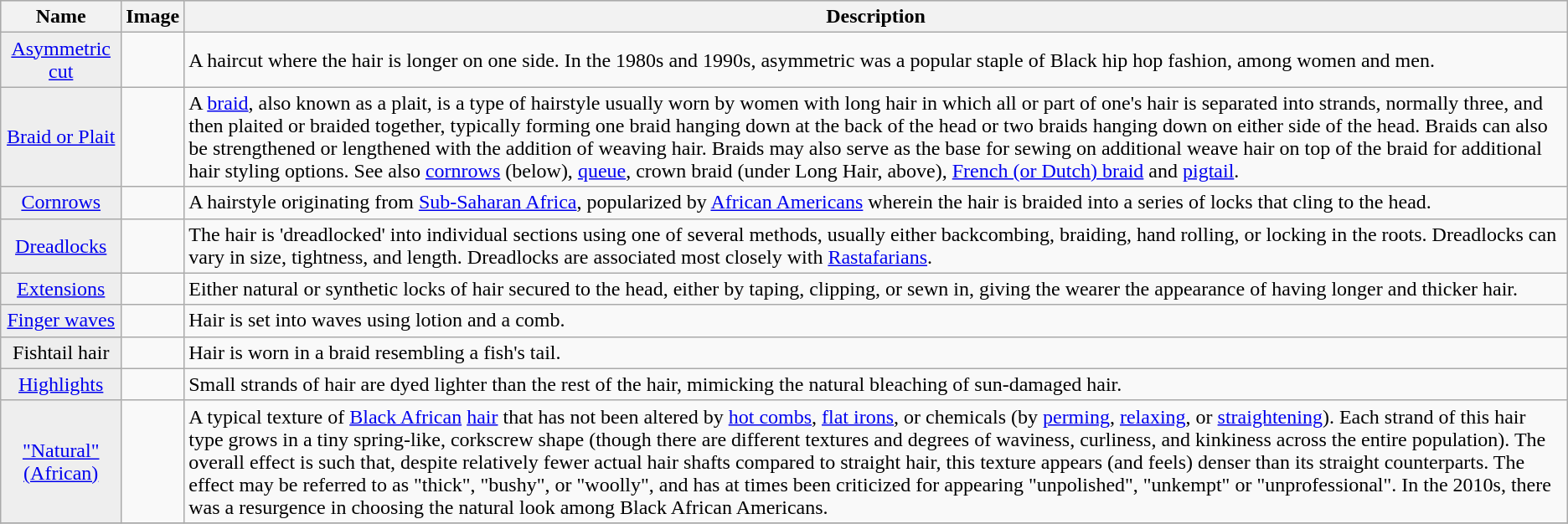<table class="wikitable" style="text-align: center">
<tr style="background:#cccccc">
<th>Name</th>
<th>Image</th>
<th>Description</th>
</tr>
<tr>
<td style="background:#eeeeee"><a href='#'>Asymmetric cut</a></td>
<td></td>
<td align=left>A haircut where the hair is longer on one side. In the 1980s and 1990s, asymmetric was a popular staple of Black hip hop fashion, among women and men.</td>
</tr>
<tr>
<td style="background:#eeeeee"><a href='#'>Braid or Plait</a></td>
<td></td>
<td align=left>A <a href='#'>braid</a>, also known as a plait, is a type of hairstyle usually worn by women with long hair in which all or part of one's hair is separated into strands, normally three, and then plaited or braided together, typically forming one braid hanging down at the back of the head or two braids hanging down on either side of the head. Braids can also be strengthened or lengthened with the addition of weaving hair. Braids may also serve as the base for sewing on additional weave hair on top of the braid for additional hair styling options. See also <a href='#'>cornrows</a> (below), <a href='#'>queue</a>, crown braid (under Long Hair, above), <a href='#'> French (or Dutch) braid</a> and <a href='#'>pigtail</a>.</td>
</tr>
<tr>
<td style="background:#eeeeee"><a href='#'>Cornrows</a></td>
<td></td>
<td align=left>A hairstyle originating from <a href='#'>Sub-Saharan Africa</a>, popularized by <a href='#'>African Americans</a> wherein the hair is braided into a series of locks that cling to the head.</td>
</tr>
<tr>
<td style="background:#eeeeee"><a href='#'>Dreadlocks</a></td>
<td></td>
<td align=left>The hair is 'dreadlocked' into individual sections using one of several methods, usually either backcombing, braiding, hand rolling, or locking in the roots. Dreadlocks can vary in size, tightness, and length. Dreadlocks are associated most closely with <a href='#'>Rastafarians</a>.</td>
</tr>
<tr>
<td style="background:#eeeeee"><a href='#'>Extensions</a></td>
<td></td>
<td align=left>Either natural or synthetic locks of hair secured to the head, either by taping, clipping, or sewn in, giving the wearer the appearance of having longer and thicker hair.</td>
</tr>
<tr>
<td style="background:#eeeeee"><a href='#'>Finger waves</a></td>
<td></td>
<td align=left>Hair is set into waves using lotion and a comb.</td>
</tr>
<tr>
<td style="background:#eeeeee">Fishtail hair</td>
<td></td>
<td align=left>Hair is worn in a braid resembling a fish's tail.</td>
</tr>
<tr>
<td style="background:#eeeeee"><a href='#'>Highlights</a></td>
<td></td>
<td align=left>Small strands of hair are dyed lighter than the rest of the hair, mimicking the natural bleaching of sun-damaged hair.</td>
</tr>
<tr>
<td style="background:#eeeeee"><a href='#'>"Natural" (African)</a></td>
<td><br> </td>
<td align=left>A typical texture of <a href='#'>Black African</a> <a href='#'>hair</a> that has not been altered by <a href='#'>hot combs</a>, <a href='#'>flat irons</a>, or chemicals (by <a href='#'>perming</a>, <a href='#'>relaxing</a>, or <a href='#'>straightening</a>). Each strand of this hair type grows in a tiny spring-like, corkscrew shape (though there are different textures and degrees of waviness, curliness, and kinkiness across the entire population). The overall effect is such that, despite relatively fewer actual hair shafts compared to straight hair, this texture appears (and feels) denser than its straight counterparts. The effect may be referred to as "thick", "bushy", or "woolly", and has at times been criticized for appearing "unpolished", "unkempt" or "unprofessional". In the 2010s, there was a resurgence in choosing the natural look among Black African Americans.</td>
</tr>
<tr>
</tr>
</table>
